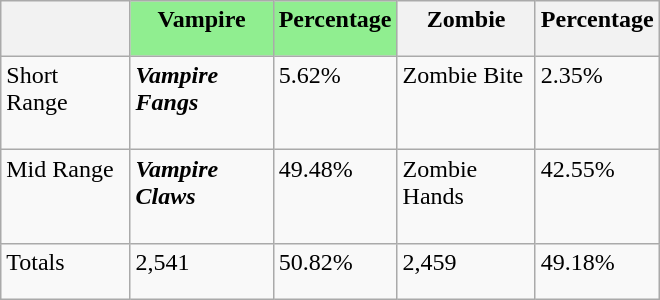<table class="wikitable" style="text-align:left; width:440px; height:200px">
<tr valign="top">
<th style="width:120px;"></th>
<th style="width:120px; background:lightgreen;">Vampire</th>
<th style="width:40px; background:lightgreen;">Percentage</th>
<th style="width:120px;">Zombie</th>
<th style="width:40px;">Percentage</th>
</tr>
<tr valign="top">
<td>Short Range</td>
<td><strong><em>Vampire Fangs</em></strong></td>
<td>5.62%</td>
<td>Zombie Bite</td>
<td>2.35%</td>
</tr>
<tr valign="top">
<td>Mid Range</td>
<td><strong><em>Vampire Claws</em></strong></td>
<td>49.48%</td>
<td>Zombie Hands</td>
<td>42.55%</td>
</tr>
<tr valign="top">
<td>Totals</td>
<td>2,541</td>
<td>50.82%</td>
<td>2,459</td>
<td>49.18%</td>
</tr>
</table>
